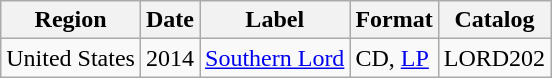<table class="wikitable">
<tr>
<th>Region</th>
<th>Date</th>
<th>Label</th>
<th>Format</th>
<th>Catalog</th>
</tr>
<tr>
<td>United States</td>
<td>2014</td>
<td><a href='#'>Southern Lord</a></td>
<td>CD, <a href='#'>LP</a></td>
<td>LORD202</td>
</tr>
</table>
